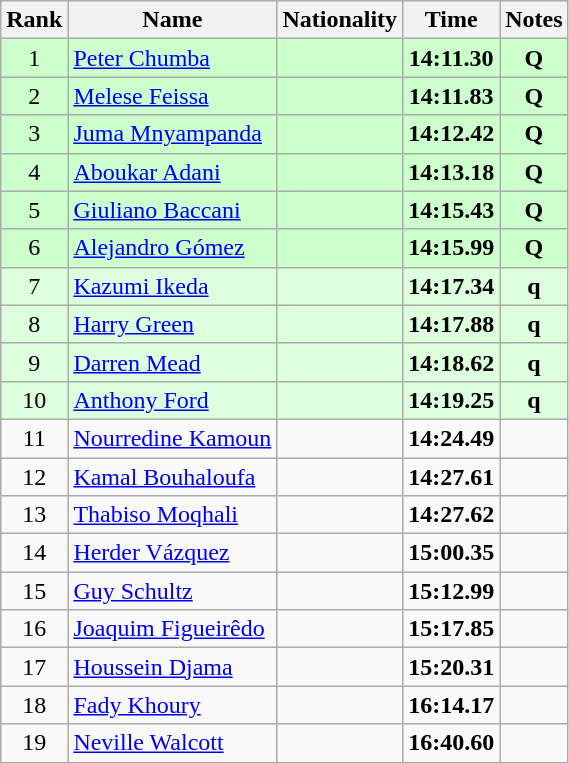<table class="wikitable sortable" style="text-align:center">
<tr>
<th>Rank</th>
<th>Name</th>
<th>Nationality</th>
<th>Time</th>
<th>Notes</th>
</tr>
<tr bgcolor=ccffcc>
<td>1</td>
<td align=left><a href='#'>Peter Chumba</a></td>
<td align=left></td>
<td><strong>14:11.30</strong></td>
<td><strong>Q</strong></td>
</tr>
<tr bgcolor=ccffcc>
<td>2</td>
<td align=left><a href='#'>Melese Feissa</a></td>
<td align=left></td>
<td><strong>14:11.83</strong></td>
<td><strong>Q</strong></td>
</tr>
<tr bgcolor=ccffcc>
<td>3</td>
<td align=left><a href='#'>Juma Mnyampanda</a></td>
<td align=left></td>
<td><strong>14:12.42</strong></td>
<td><strong>Q</strong></td>
</tr>
<tr bgcolor=ccffcc>
<td>4</td>
<td align=left><a href='#'>Aboukar Adani</a></td>
<td align=left></td>
<td><strong>14:13.18</strong></td>
<td><strong>Q</strong></td>
</tr>
<tr bgcolor=ccffcc>
<td>5</td>
<td align=left><a href='#'>Giuliano Baccani</a></td>
<td align=left></td>
<td><strong>14:15.43</strong></td>
<td><strong>Q</strong></td>
</tr>
<tr bgcolor=ccffcc>
<td>6</td>
<td align=left><a href='#'>Alejandro Gómez</a></td>
<td align=left></td>
<td><strong>14:15.99</strong></td>
<td><strong>Q</strong></td>
</tr>
<tr bgcolor=ddffdd>
<td>7</td>
<td align=left><a href='#'>Kazumi Ikeda</a></td>
<td align=left></td>
<td><strong>14:17.34</strong></td>
<td><strong>q</strong></td>
</tr>
<tr bgcolor=ddffdd>
<td>8</td>
<td align=left><a href='#'>Harry Green</a></td>
<td align=left></td>
<td><strong>14:17.88</strong></td>
<td><strong>q</strong></td>
</tr>
<tr bgcolor=ddffdd>
<td>9</td>
<td align=left><a href='#'>Darren Mead</a></td>
<td align=left></td>
<td><strong>14:18.62</strong></td>
<td><strong>q</strong></td>
</tr>
<tr bgcolor=ddffdd>
<td>10</td>
<td align=left><a href='#'>Anthony Ford</a></td>
<td align=left></td>
<td><strong>14:19.25</strong></td>
<td><strong>q</strong></td>
</tr>
<tr>
<td>11</td>
<td align=left><a href='#'>Nourredine Kamoun</a></td>
<td align=left></td>
<td><strong>14:24.49</strong></td>
<td></td>
</tr>
<tr>
<td>12</td>
<td align=left><a href='#'>Kamal Bouhaloufa</a></td>
<td align=left></td>
<td><strong>14:27.61</strong></td>
<td></td>
</tr>
<tr>
<td>13</td>
<td align=left><a href='#'>Thabiso Moqhali</a></td>
<td align=left></td>
<td><strong>14:27.62</strong></td>
<td></td>
</tr>
<tr>
<td>14</td>
<td align=left><a href='#'>Herder Vázquez</a></td>
<td align=left></td>
<td><strong>15:00.35</strong></td>
<td></td>
</tr>
<tr>
<td>15</td>
<td align=left><a href='#'>Guy Schultz</a></td>
<td align=left></td>
<td><strong>15:12.99</strong></td>
<td></td>
</tr>
<tr>
<td>16</td>
<td align=left><a href='#'>Joaquim Figueirêdo</a></td>
<td align=left></td>
<td><strong>15:17.85</strong></td>
<td></td>
</tr>
<tr>
<td>17</td>
<td align=left><a href='#'>Houssein Djama</a></td>
<td align=left></td>
<td><strong>15:20.31</strong></td>
<td></td>
</tr>
<tr>
<td>18</td>
<td align=left><a href='#'>Fady Khoury</a></td>
<td align=left></td>
<td><strong>16:14.17</strong></td>
<td></td>
</tr>
<tr>
<td>19</td>
<td align=left><a href='#'>Neville Walcott</a></td>
<td align=left></td>
<td><strong>16:40.60</strong></td>
<td></td>
</tr>
</table>
